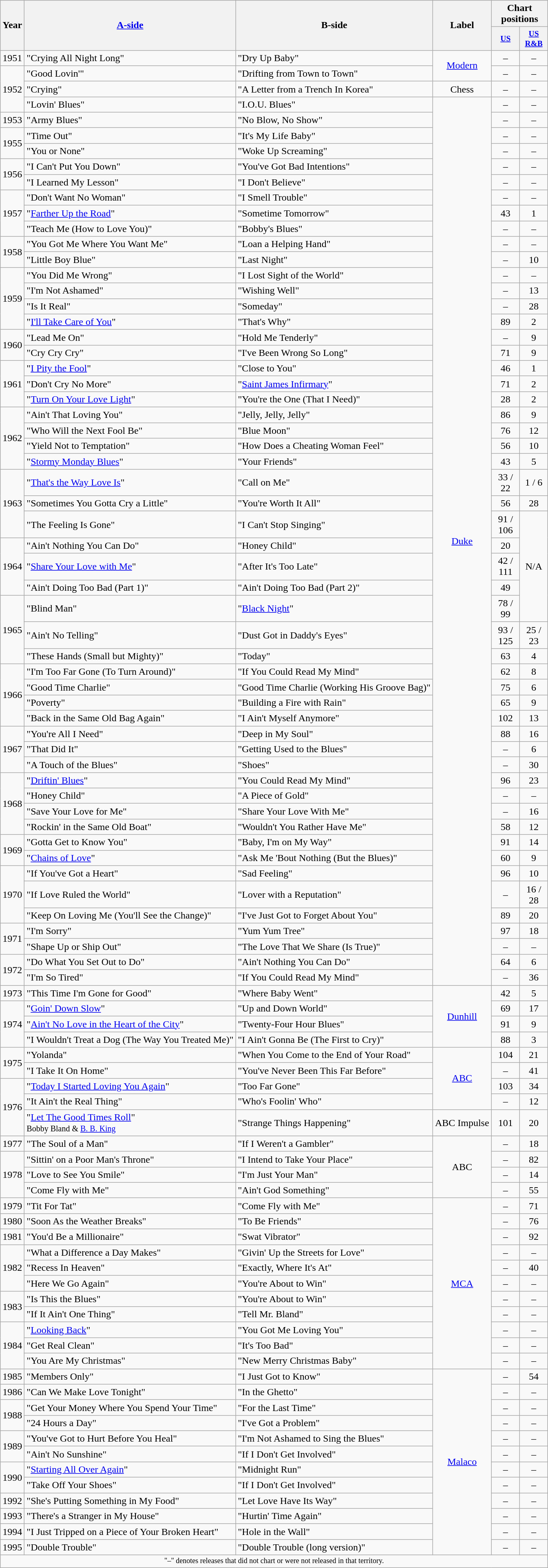<table class="wikitable" style="text-align:center;">
<tr>
<th rowspan="2">Year</th>
<th rowspan="2"><a href='#'>A-side</a></th>
<th rowspan="2">B-side</th>
<th rowspan="2">Label</th>
<th colspan="2">Chart positions</th>
</tr>
<tr style="font-size:small;">
<th style="width:40px;"><a href='#'>US</a><br></th>
<th style="width:40px;"><a href='#'>US R&B</a><br></th>
</tr>
<tr>
<td>1951</td>
<td style="text-align:left;">"Crying All Night Long"</td>
<td style="text-align:left;">"Dry Up Baby"</td>
<td rowspan="2"><a href='#'>Modern</a></td>
<td>–</td>
<td>–</td>
</tr>
<tr>
<td rowspan="3">1952</td>
<td style="text-align:left;">"Good Lovin'"</td>
<td style="text-align:left;">"Drifting from Town to Town"</td>
<td>–</td>
<td>–</td>
</tr>
<tr>
<td style="text-align:left;">"Crying"</td>
<td style="text-align:left;">"A Letter from a Trench In Korea"</td>
<td>Chess</td>
<td>–</td>
<td>–</td>
</tr>
<tr>
<td style="text-align:left;">"Lovin' Blues"</td>
<td style="text-align:left;">"I.O.U. Blues"</td>
<td rowspan="53"><a href='#'>Duke</a></td>
<td>–</td>
<td>–</td>
</tr>
<tr>
<td>1953</td>
<td style="text-align:left;">"Army Blues"</td>
<td style="text-align:left;">"No Blow, No Show"</td>
<td>–</td>
<td>–</td>
</tr>
<tr>
<td rowspan="2">1955</td>
<td style="text-align:left;">"Time Out"</td>
<td style="text-align:left;">"It's My Life Baby"</td>
<td>–</td>
<td>–</td>
</tr>
<tr>
<td style="text-align:left;">"You or None"</td>
<td style="text-align:left;">"Woke Up Screaming"</td>
<td>–</td>
<td>–</td>
</tr>
<tr>
<td rowspan="2">1956</td>
<td style="text-align:left;">"I Can't Put You Down"</td>
<td style="text-align:left;">"You've Got Bad Intentions"</td>
<td>–</td>
<td>–</td>
</tr>
<tr>
<td style="text-align:left;">"I Learned My Lesson"</td>
<td style="text-align:left;">"I Don't Believe"</td>
<td>–</td>
<td>–</td>
</tr>
<tr>
<td rowspan="3">1957</td>
<td style="text-align:left;">"Don't Want No Woman"</td>
<td style="text-align:left;">"I Smell Trouble"</td>
<td>–</td>
<td>–</td>
</tr>
<tr>
<td style="text-align:left;">"<a href='#'>Farther Up the Road</a>"</td>
<td style="text-align:left;">"Sometime Tomorrow"</td>
<td>43</td>
<td>1</td>
</tr>
<tr>
<td style="text-align:left;">"Teach Me (How to Love You)"</td>
<td style="text-align:left;">"Bobby's Blues"</td>
<td>–</td>
<td>–</td>
</tr>
<tr>
<td rowspan="2">1958</td>
<td style="text-align:left;">"You Got Me Where You Want Me"</td>
<td style="text-align:left;">"Loan a Helping Hand"</td>
<td>–</td>
<td>–</td>
</tr>
<tr>
<td style="text-align:left;">"Little Boy Blue"</td>
<td style="text-align:left;">"Last Night"</td>
<td>–</td>
<td>10</td>
</tr>
<tr>
<td rowspan="4">1959</td>
<td style="text-align:left;">"You Did Me Wrong"</td>
<td style="text-align:left;">"I Lost Sight of the World"</td>
<td>–</td>
<td>–</td>
</tr>
<tr>
<td style="text-align:left;">"I'm Not Ashamed"</td>
<td style="text-align:left;">"Wishing Well"</td>
<td>–</td>
<td>13</td>
</tr>
<tr>
<td style="text-align:left;">"Is It Real"</td>
<td style="text-align:left;">"Someday"</td>
<td>–</td>
<td>28</td>
</tr>
<tr>
<td style="text-align:left;">"<a href='#'>I'll Take Care of You</a>"</td>
<td style="text-align:left;">"That's Why"</td>
<td>89</td>
<td>2</td>
</tr>
<tr>
<td rowspan="2">1960</td>
<td style="text-align:left;">"Lead Me On"</td>
<td style="text-align:left;">"Hold Me Tenderly"</td>
<td>–</td>
<td>9</td>
</tr>
<tr>
<td style="text-align:left;">"Cry Cry Cry"</td>
<td style="text-align:left;">"I've Been Wrong So Long"</td>
<td>71</td>
<td>9</td>
</tr>
<tr>
<td rowspan="3">1961</td>
<td style="text-align:left;">"<a href='#'>I Pity the Fool</a>"</td>
<td style="text-align:left;">"Close to You"</td>
<td>46</td>
<td>1</td>
</tr>
<tr>
<td style="text-align:left;">"Don't Cry No More"</td>
<td style="text-align:left;">"<a href='#'>Saint James Infirmary</a>"</td>
<td>71</td>
<td>2</td>
</tr>
<tr>
<td style="text-align:left;">"<a href='#'>Turn On Your Love Light</a>"</td>
<td style="text-align:left;">"You're the One (That I Need)"</td>
<td>28</td>
<td>2</td>
</tr>
<tr>
<td rowspan="4">1962</td>
<td style="text-align:left;">"Ain't That Loving You"</td>
<td style="text-align:left;">"Jelly, Jelly, Jelly"</td>
<td>86</td>
<td>9</td>
</tr>
<tr>
<td style="text-align:left;">"Who Will the Next Fool Be"</td>
<td style="text-align:left;">"Blue Moon"</td>
<td>76</td>
<td>12</td>
</tr>
<tr>
<td style="text-align:left;">"Yield Not to Temptation"</td>
<td style="text-align:left;">"How Does a Cheating Woman Feel"</td>
<td>56</td>
<td>10</td>
</tr>
<tr>
<td style="text-align:left;">"<a href='#'>Stormy Monday Blues</a>"</td>
<td style="text-align:left;">"Your Friends"</td>
<td>43</td>
<td>5</td>
</tr>
<tr>
<td rowspan="3">1963</td>
<td style="text-align:left;">"<a href='#'>That's the Way Love Is</a>"</td>
<td style="text-align:left;">"Call on Me"</td>
<td>33 / 22</td>
<td>1 / 6</td>
</tr>
<tr>
<td style="text-align:left;">"Sometimes You Gotta Cry a Little"</td>
<td style="text-align:left;">"You're Worth It All"</td>
<td>56</td>
<td>28</td>
</tr>
<tr>
<td style="text-align:left;">"The Feeling Is Gone"</td>
<td style="text-align:left;">"I Can't Stop Singing"</td>
<td>91 / 106</td>
<td rowspan="5">N/A</td>
</tr>
<tr>
<td rowspan="3">1964</td>
<td style="text-align:left;">"Ain't Nothing You Can Do"</td>
<td style="text-align:left;">"Honey Child"</td>
<td>20</td>
</tr>
<tr>
<td style="text-align:left;">"<a href='#'>Share Your Love with Me</a>"</td>
<td style="text-align:left;">"After It's Too Late"</td>
<td>42 / 111</td>
</tr>
<tr>
<td style="text-align:left;">"Ain't Doing Too Bad (Part 1)"</td>
<td style="text-align:left;">"Ain't Doing Too Bad (Part 2)"</td>
<td>49</td>
</tr>
<tr>
<td rowspan="3">1965</td>
<td style="text-align:left;">"Blind Man"</td>
<td style="text-align:left;">"<a href='#'>Black Night</a>"</td>
<td>78 / 99</td>
</tr>
<tr>
<td style="text-align:left;">"Ain't No Telling"</td>
<td style="text-align:left;">"Dust Got in Daddy's Eyes"</td>
<td>93 / 125</td>
<td>25 / 23</td>
</tr>
<tr>
<td style="text-align:left;">"These Hands (Small but Mighty)"</td>
<td style="text-align:left;">"Today"</td>
<td>63</td>
<td>4</td>
</tr>
<tr>
<td rowspan="4">1966</td>
<td style="text-align:left;">"I'm Too Far Gone (To Turn Around)"</td>
<td style="text-align:left;">"If You Could Read My Mind"</td>
<td>62</td>
<td>8</td>
</tr>
<tr>
<td style="text-align:left;">"Good Time Charlie"</td>
<td style="text-align:left;">"Good Time Charlie (Working His Groove Bag)"</td>
<td>75</td>
<td>6</td>
</tr>
<tr>
<td style="text-align:left;">"Poverty"</td>
<td style="text-align:left;">"Building a Fire with Rain"</td>
<td>65</td>
<td>9</td>
</tr>
<tr>
<td style="text-align:left;">"Back in the Same Old Bag Again"</td>
<td style="text-align:left;">"I Ain't Myself Anymore"</td>
<td>102</td>
<td>13</td>
</tr>
<tr>
<td rowspan="3">1967</td>
<td style="text-align:left;">"You're All I Need"</td>
<td style="text-align:left;">"Deep in My Soul"</td>
<td>88</td>
<td>16</td>
</tr>
<tr>
<td style="text-align:left;">"That Did It"</td>
<td style="text-align:left;">"Getting Used to the Blues"</td>
<td>–</td>
<td>6</td>
</tr>
<tr>
<td style="text-align:left;">"A Touch of the Blues"</td>
<td style="text-align:left;">"Shoes"</td>
<td>–</td>
<td>30</td>
</tr>
<tr>
<td rowspan="4">1968</td>
<td style="text-align:left;">"<a href='#'>Driftin' Blues</a>"</td>
<td style="text-align:left;">"You Could Read My Mind"</td>
<td>96</td>
<td>23</td>
</tr>
<tr>
<td style="text-align:left;">"Honey Child"</td>
<td style="text-align:left;">"A Piece of Gold"</td>
<td>–</td>
<td>–</td>
</tr>
<tr>
<td style="text-align:left;">"Save Your Love for Me"</td>
<td style="text-align:left;">"Share Your Love With Me"</td>
<td>–</td>
<td>16</td>
</tr>
<tr>
<td style="text-align:left;">"Rockin' in the Same Old Boat"</td>
<td style="text-align:left;">"Wouldn't You Rather Have Me"</td>
<td>58</td>
<td>12</td>
</tr>
<tr>
<td rowspan="2">1969</td>
<td style="text-align:left;">"Gotta Get to Know You"</td>
<td style="text-align:left;">"Baby, I'm on My Way"</td>
<td>91</td>
<td>14</td>
</tr>
<tr>
<td style="text-align:left;">"<a href='#'>Chains of Love</a>"</td>
<td style="text-align:left;">"Ask Me 'Bout Nothing (But the Blues)"</td>
<td>60</td>
<td>9</td>
</tr>
<tr>
<td rowspan="3">1970</td>
<td style="text-align:left;">"If You've Got a Heart"</td>
<td style="text-align:left;">"Sad Feeling"</td>
<td>96</td>
<td>10</td>
</tr>
<tr>
<td style="text-align:left;">"If Love Ruled the World"</td>
<td style="text-align:left;">"Lover with a Reputation"</td>
<td>–</td>
<td>16 / 28</td>
</tr>
<tr>
<td style="text-align:left;">"Keep On Loving Me (You'll See the Change)"</td>
<td style="text-align:left;">"I've Just Got to Forget About You"</td>
<td>89</td>
<td>20</td>
</tr>
<tr>
<td rowspan="2">1971</td>
<td style="text-align:left;">"I'm Sorry"</td>
<td style="text-align:left;">"Yum Yum Tree"</td>
<td>97</td>
<td>18</td>
</tr>
<tr>
<td style="text-align:left;">"Shape Up or Ship Out"</td>
<td style="text-align:left;">"The Love That We Share (Is True)"</td>
<td>–</td>
<td>–</td>
</tr>
<tr>
<td rowspan="2">1972</td>
<td style="text-align:left;">"Do What You Set Out to Do"</td>
<td style="text-align:left;">"Ain't Nothing You Can Do"</td>
<td>64</td>
<td>6</td>
</tr>
<tr>
<td style="text-align:left;">"I'm So Tired"</td>
<td style="text-align:left;">"If You Could Read My Mind"</td>
<td>–</td>
<td>36</td>
</tr>
<tr>
<td>1973</td>
<td style="text-align:left;">"This Time I'm Gone for Good"</td>
<td style="text-align:left;">"Where Baby Went"</td>
<td rowspan="4"><a href='#'>Dunhill</a></td>
<td>42</td>
<td>5</td>
</tr>
<tr>
<td rowspan="3">1974</td>
<td style="text-align:left;">"<a href='#'>Goin' Down Slow</a>"</td>
<td style="text-align:left;">"Up and Down World"</td>
<td>69</td>
<td>17</td>
</tr>
<tr>
<td style="text-align:left;">"<a href='#'>Ain't No Love in the Heart of the City</a>"</td>
<td style="text-align:left;">"Twenty-Four Hour Blues"</td>
<td>91</td>
<td>9</td>
</tr>
<tr>
<td style="text-align:left;">"I Wouldn't Treat a Dog (The Way You Treated Me)"</td>
<td style="text-align:left;">"I Ain't Gonna Be (The First to Cry)"</td>
<td>88</td>
<td>3</td>
</tr>
<tr>
<td rowspan="2">1975</td>
<td style="text-align:left;">"Yolanda"</td>
<td style="text-align:left;">"When You Come to the End of Your Road"</td>
<td rowspan="4"><a href='#'>ABC</a></td>
<td>104</td>
<td>21</td>
</tr>
<tr>
<td style="text-align:left;">"I Take It On Home"</td>
<td style="text-align:left;">"You've Never Been This Far Before"</td>
<td>–</td>
<td>41</td>
</tr>
<tr>
<td rowspan="3">1976</td>
<td style="text-align:left;">"<a href='#'>Today I Started Loving You Again</a>"</td>
<td style="text-align:left;">"Too Far Gone"</td>
<td>103</td>
<td>34</td>
</tr>
<tr>
<td style="text-align:left;">"It Ain't the Real Thing"</td>
<td style="text-align:left;">"Who's Foolin' Who"</td>
<td>–</td>
<td>12</td>
</tr>
<tr>
<td style="text-align:left;">"<a href='#'>Let The Good Times Roll</a>"<br><small>Bobby Bland & <a href='#'>B. B. King</a></small></td>
<td style="text-align:left;">"Strange Things Happening"</td>
<td>ABC Impulse</td>
<td>101</td>
<td>20</td>
</tr>
<tr>
<td>1977</td>
<td style="text-align:left;">"The Soul of a Man"</td>
<td style="text-align:left;">"If I Weren't a Gambler"</td>
<td rowspan="4">ABC</td>
<td>–</td>
<td>18</td>
</tr>
<tr>
<td rowspan="3">1978</td>
<td style="text-align:left;">"Sittin' on a Poor Man's Throne"</td>
<td style="text-align:left;">"I Intend to Take Your Place"</td>
<td>–</td>
<td>82</td>
</tr>
<tr>
<td style="text-align:left;">"Love to See You Smile"</td>
<td style="text-align:left;">"I'm Just Your Man"</td>
<td>–</td>
<td>14</td>
</tr>
<tr>
<td style="text-align:left;">"Come Fly with Me"</td>
<td style="text-align:left;">"Ain't God Something"</td>
<td>–</td>
<td>55</td>
</tr>
<tr>
<td>1979</td>
<td style="text-align:left;">"Tit For Tat"</td>
<td style="text-align:left;">"Come Fly with Me"</td>
<td rowspan="11"><a href='#'>MCA</a></td>
<td>–</td>
<td>71</td>
</tr>
<tr>
<td>1980</td>
<td style="text-align:left;">"Soon As the Weather Breaks"</td>
<td style="text-align:left;">"To Be Friends"</td>
<td>–</td>
<td>76</td>
</tr>
<tr>
<td>1981</td>
<td style="text-align:left;">"You'd Be a Millionaire"</td>
<td style="text-align:left;">"Swat Vibrator"</td>
<td>–</td>
<td>92</td>
</tr>
<tr>
<td rowspan="3">1982</td>
<td style="text-align:left;">"What a Difference a Day Makes"</td>
<td style="text-align:left;">"Givin' Up the Streets for Love"</td>
<td>–</td>
<td>–</td>
</tr>
<tr>
<td style="text-align:left;">"Recess In Heaven"</td>
<td style="text-align:left;">"Exactly, Where It's At"</td>
<td>–</td>
<td>40</td>
</tr>
<tr>
<td style="text-align:left;">"Here We Go Again"</td>
<td style="text-align:left;">"You're About to Win"</td>
<td>–</td>
<td>–</td>
</tr>
<tr>
<td rowspan="2">1983</td>
<td style="text-align:left;">"Is This the Blues"</td>
<td style="text-align:left;">"You're About to Win"</td>
<td>–</td>
<td>–</td>
</tr>
<tr>
<td style="text-align:left;">"If It Ain't One Thing"</td>
<td style="text-align:left;">"Tell Mr. Bland"</td>
<td>–</td>
<td>–</td>
</tr>
<tr>
<td rowspan="3">1984</td>
<td style="text-align:left;">"<a href='#'>Looking Back</a>"</td>
<td style="text-align:left;">"You Got Me Loving You"</td>
<td>–</td>
<td>–</td>
</tr>
<tr>
<td style="text-align:left;">"Get Real Clean"</td>
<td style="text-align:left;">"It's Too Bad"</td>
<td>–</td>
<td>–</td>
</tr>
<tr>
<td style="text-align:left;">"You Are My Christmas"</td>
<td style="text-align:left;">"New Merry Christmas Baby"</td>
<td>–</td>
<td>–</td>
</tr>
<tr>
<td>1985</td>
<td style="text-align:left;">"Members Only"</td>
<td style="text-align:left;">"I Just Got to Know"</td>
<td rowspan="12"><a href='#'>Malaco</a></td>
<td>–</td>
<td>54</td>
</tr>
<tr>
<td>1986</td>
<td style="text-align:left;">"Can We Make Love Tonight"</td>
<td style="text-align:left;">"In the Ghetto"</td>
<td>–</td>
<td>–</td>
</tr>
<tr>
<td rowspan="2">1988</td>
<td style="text-align:left;">"Get Your Money Where You Spend Your Time"</td>
<td style="text-align:left;">"For the Last Time"</td>
<td>–</td>
<td>–</td>
</tr>
<tr>
<td style="text-align:left;">"24 Hours a Day"</td>
<td style="text-align:left;">"I've Got a Problem"</td>
<td>–</td>
<td>–</td>
</tr>
<tr>
<td rowspan="2">1989</td>
<td style="text-align:left;">"You've Got to Hurt Before You Heal"</td>
<td style="text-align:left;">"I'm Not Ashamed to Sing the Blues"</td>
<td>–</td>
<td>–</td>
</tr>
<tr>
<td style="text-align:left;">"Ain't No Sunshine"</td>
<td style="text-align:left;">"If I Don't Get Involved"</td>
<td>–</td>
<td>–</td>
</tr>
<tr>
<td rowspan="2">1990</td>
<td style="text-align:left;">"<a href='#'>Starting All Over Again</a>"</td>
<td style="text-align:left;">"Midnight Run"</td>
<td>–</td>
<td>–</td>
</tr>
<tr>
<td style="text-align:left;">"Take Off Your Shoes"</td>
<td style="text-align:left;">"If I Don't Get Involved"</td>
<td>–</td>
<td>–</td>
</tr>
<tr>
<td>1992</td>
<td style="text-align:left;">"She's Putting Something in My Food"</td>
<td style="text-align:left;">"Let Love Have Its Way"</td>
<td>–</td>
<td>–</td>
</tr>
<tr>
<td>1993</td>
<td style="text-align:left;">"There's a Stranger in My House"</td>
<td style="text-align:left;">"Hurtin' Time Again"</td>
<td>–</td>
<td>–</td>
</tr>
<tr>
<td>1994</td>
<td style="text-align:left;">"I Just Tripped on a Piece of Your Broken Heart"</td>
<td style="text-align:left;">"Hole in the Wall"</td>
<td>–</td>
<td>–</td>
</tr>
<tr>
<td>1995</td>
<td style="text-align:left;">"Double Trouble"</td>
<td style="text-align:left;">"Double Trouble (long version)"</td>
<td>–</td>
<td>–</td>
</tr>
<tr>
<td colspan="9" style="text-align:center; font-size:9pt;">"–" denotes releases that did not chart or were not released in that territory.</td>
</tr>
</table>
